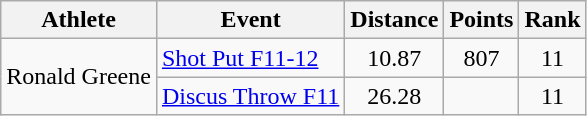<table class="wikitable">
<tr>
<th>Athlete</th>
<th>Event</th>
<th>Distance</th>
<th>Points</th>
<th>Rank</th>
</tr>
<tr align=center>
<td align=left rowspan=2>Ronald Greene</td>
<td align=left><a href='#'>Shot Put F11-12</a></td>
<td>10.87</td>
<td>807</td>
<td>11</td>
</tr>
<tr align=center>
<td align=left><a href='#'>Discus Throw F11</a></td>
<td>26.28</td>
<td></td>
<td>11</td>
</tr>
</table>
